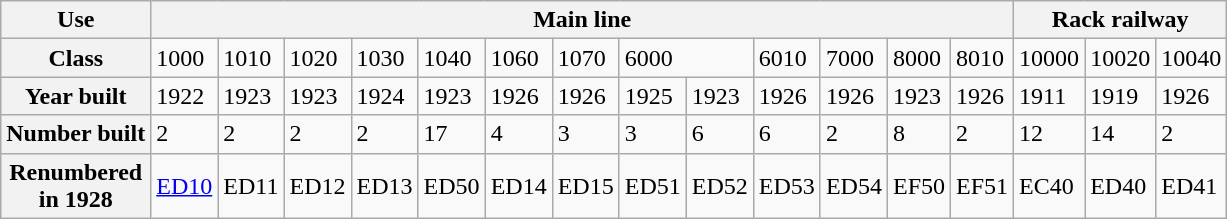<table class="wikitable">
<tr>
<th>Use</th>
<th colspan=13>Main line</th>
<th colspan=3>Rack railway</th>
</tr>
<tr>
<th>Class</th>
<td>1000</td>
<td>1010</td>
<td>1020</td>
<td>1030</td>
<td>1040</td>
<td>1060</td>
<td>1070</td>
<td colspan=2>6000</td>
<td>6010</td>
<td>7000</td>
<td>8000</td>
<td>8010</td>
<td>10000</td>
<td>10020</td>
<td>10040</td>
</tr>
<tr>
<th>Year built</th>
<td>1922</td>
<td>1923</td>
<td>1923</td>
<td>1924</td>
<td>1923</td>
<td>1926</td>
<td>1926</td>
<td>1925</td>
<td>1923</td>
<td>1926</td>
<td>1926</td>
<td>1923</td>
<td>1926</td>
<td>1911</td>
<td>1919</td>
<td>1926</td>
</tr>
<tr>
<th>Number built</th>
<td>2</td>
<td>2</td>
<td>2</td>
<td>2</td>
<td>17</td>
<td>4</td>
<td>3</td>
<td>3</td>
<td>6</td>
<td>6</td>
<td>2</td>
<td>8</td>
<td>2</td>
<td>12</td>
<td>14</td>
<td>2</td>
</tr>
<tr>
<th>Renumbered<br>in 1928</th>
<td><a href='#'>ED10</a></td>
<td>ED11</td>
<td>ED12</td>
<td>ED13</td>
<td>ED50</td>
<td>ED14</td>
<td>ED15</td>
<td>ED51</td>
<td>ED52</td>
<td>ED53</td>
<td>ED54</td>
<td>EF50</td>
<td>EF51</td>
<td>EC40</td>
<td>ED40</td>
<td>ED41</td>
</tr>
</table>
